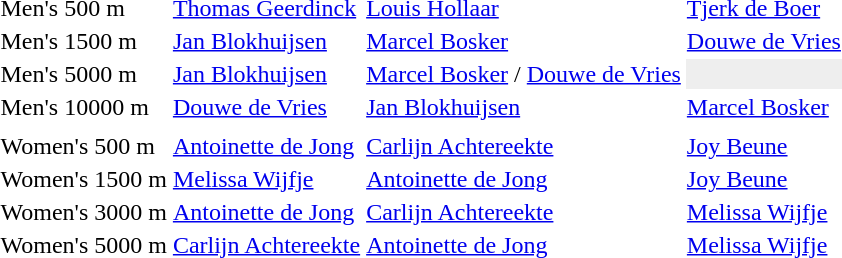<table>
<tr>
<td>Men's 500 m</td>
<td><a href='#'>Thomas Geerdinck</a></td>
<td><a href='#'>Louis Hollaar</a></td>
<td><a href='#'>Tjerk de Boer</a></td>
</tr>
<tr>
<td>Men's 1500 m</td>
<td><a href='#'>Jan Blokhuijsen</a></td>
<td><a href='#'>Marcel Bosker</a></td>
<td><a href='#'>Douwe de Vries</a></td>
</tr>
<tr>
<td>Men's 5000 m</td>
<td><a href='#'>Jan Blokhuijsen</a></td>
<td><a href='#'>Marcel Bosker</a> / <a href='#'>Douwe de Vries</a></td>
<td bgcolor=#EEEEEE></td>
</tr>
<tr>
<td>Men's 10000 m</td>
<td><a href='#'>Douwe de Vries</a></td>
<td><a href='#'>Jan Blokhuijsen</a></td>
<td><a href='#'>Marcel Bosker</a></td>
</tr>
<tr>
<td colspan=3></td>
</tr>
<tr>
<td>Women's 500 m</td>
<td><a href='#'>Antoinette de Jong</a></td>
<td><a href='#'>Carlijn Achtereekte</a></td>
<td><a href='#'>Joy Beune</a></td>
</tr>
<tr>
<td>Women's 1500 m</td>
<td><a href='#'>Melissa Wijfje</a></td>
<td><a href='#'>Antoinette de Jong</a></td>
<td><a href='#'>Joy Beune</a></td>
</tr>
<tr>
<td>Women's 3000 m</td>
<td><a href='#'>Antoinette de Jong</a></td>
<td><a href='#'>Carlijn Achtereekte</a></td>
<td><a href='#'>Melissa Wijfje</a></td>
</tr>
<tr>
<td>Women's 5000 m</td>
<td><a href='#'>Carlijn Achtereekte</a></td>
<td><a href='#'>Antoinette de Jong</a></td>
<td><a href='#'>Melissa Wijfje</a></td>
</tr>
</table>
